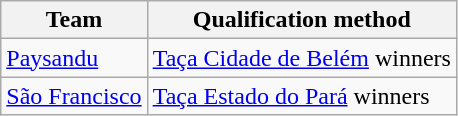<table class="wikitable">
<tr>
<th>Team</th>
<th>Qualification method</th>
</tr>
<tr>
<td><a href='#'>Paysandu</a></td>
<td><a href='#'>Taça Cidade de Belém</a> winners</td>
</tr>
<tr>
<td><a href='#'>São Francisco</a></td>
<td><a href='#'>Taça Estado do Pará</a> winners</td>
</tr>
</table>
